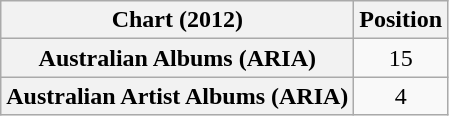<table class="wikitable sortable plainrowheaders">
<tr>
<th scope="col">Chart (2012)</th>
<th scope="col">Position</th>
</tr>
<tr>
<th scope="row">Australian Albums (ARIA)</th>
<td style="text-align:center;">15</td>
</tr>
<tr>
<th scope="row">Australian Artist Albums (ARIA)</th>
<td style="text-align:center;">4</td>
</tr>
</table>
